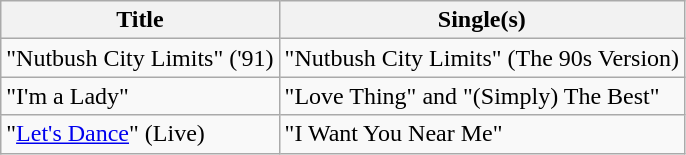<table class="wikitable">
<tr>
<th>Title</th>
<th>Single(s)</th>
</tr>
<tr>
<td>"Nutbush City Limits" ('91)</td>
<td>"Nutbush City Limits" (The 90s Version)</td>
</tr>
<tr>
<td>"I'm a Lady"</td>
<td>"Love Thing" and "(Simply) The Best"</td>
</tr>
<tr>
<td>"<a href='#'>Let's Dance</a>" (Live)</td>
<td>"I Want You Near Me"</td>
</tr>
</table>
